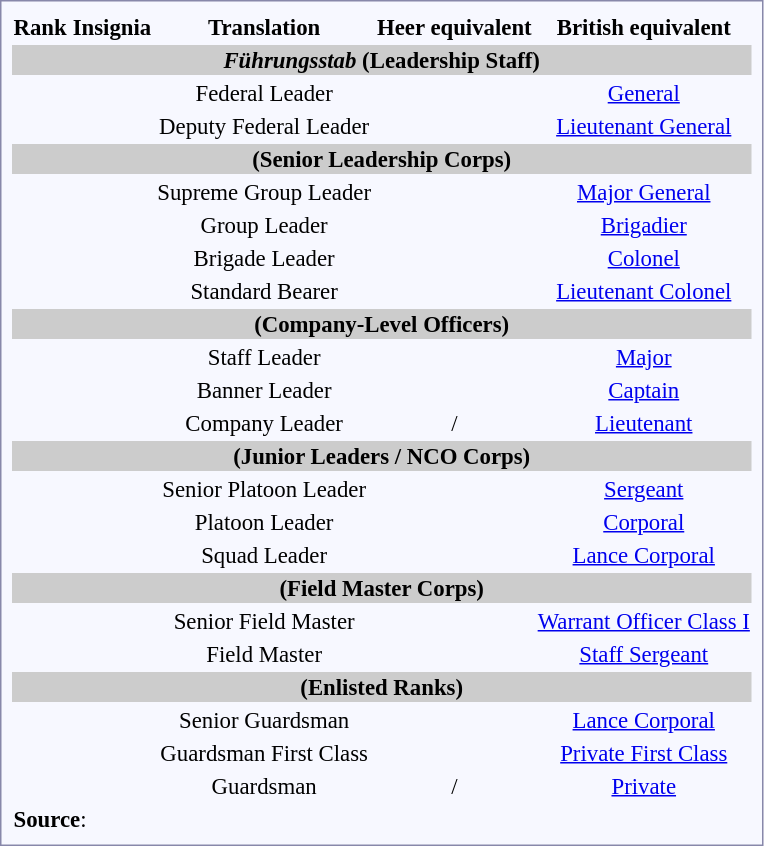<table style="border:1px solid #8888aa; background-color:#f7f8ff; padding:5px; font-size:95%; margin: 0px 12px 12px 0px;">
<tr style="text-align:center;">
<th>Rank</th>
<th>Insignia</th>
<th>Translation</th>
<th>Heer equivalent</th>
<th>British equivalent</th>
</tr>
<tr style="background-color:#CCCCCC; width: 100%">
<th colspan=5><em>Führungsstab</em> (Leadership Staff)</th>
</tr>
<tr style="text-align:center;">
<td></td>
<td></td>
<td>Federal Leader</td>
<td></td>
<td><a href='#'>General</a></td>
</tr>
<tr style="text-align:center;">
<td></td>
<td></td>
<td>Deputy Federal Leader</td>
<td></td>
<td><a href='#'>Lieutenant General</a></td>
</tr>
<tr style="background-color:#CCCCCC; width: 100%">
<th colspan=5> (Senior Leadership Corps)</th>
</tr>
<tr style="text-align:center;">
<td></td>
<td></td>
<td>Supreme Group Leader</td>
<td></td>
<td><a href='#'>Major General</a></td>
</tr>
<tr style="text-align:center;">
<td></td>
<td></td>
<td>Group Leader</td>
<td></td>
<td><a href='#'>Brigadier</a></td>
</tr>
<tr style="text-align:center;">
<td></td>
<td></td>
<td>Brigade Leader</td>
<td></td>
<td><a href='#'>Colonel</a></td>
</tr>
<tr style="text-align:center;">
<td></td>
<td></td>
<td>Standard Bearer</td>
<td></td>
<td><a href='#'>Lieutenant Colonel</a></td>
</tr>
<tr style="background-color:#CCCCCC; width: 100%">
<th colspan=5> (Company-Level Officers)</th>
</tr>
<tr style="text-align:center;">
<td></td>
<td></td>
<td>Staff Leader</td>
<td></td>
<td><a href='#'>Major</a></td>
</tr>
<tr style="text-align:center;">
<td></td>
<td></td>
<td>Banner Leader</td>
<td></td>
<td><a href='#'>Captain</a></td>
</tr>
<tr style="text-align:center;">
<td></td>
<td></td>
<td>Company Leader</td>
<td> / </td>
<td><a href='#'>Lieutenant</a></td>
</tr>
<tr style="background-color:#CCCCCC; width: 100%">
<th colspan=5> (Junior Leaders / NCO Corps)</th>
</tr>
<tr style="text-align:center;">
<td></td>
<td></td>
<td>Senior Platoon Leader</td>
<td></td>
<td><a href='#'>Sergeant</a></td>
</tr>
<tr style="text-align:center;">
<td></td>
<td></td>
<td>Platoon Leader</td>
<td></td>
<td><a href='#'>Corporal</a></td>
</tr>
<tr style="text-align:center;">
<td></td>
<td></td>
<td>Squad Leader</td>
<td></td>
<td><a href='#'>Lance Corporal</a></td>
</tr>
<tr style="background-color:#CCCCCC; width: 100%">
<th colspan=5> (Field Master Corps)</th>
</tr>
<tr style="text-align:center;">
<td></td>
<td></td>
<td>Senior Field Master</td>
<td></td>
<td><a href='#'>Warrant Officer Class I</a></td>
</tr>
<tr style="text-align:center;">
<td></td>
<td></td>
<td>Field Master</td>
<td></td>
<td><a href='#'>Staff Sergeant</a></td>
</tr>
<tr style="background-color:#CCCCCC; width: 100%">
<th colspan=5> (Enlisted Ranks)</th>
</tr>
<tr style="text-align:center;">
<td></td>
<td></td>
<td>Senior Guardsman</td>
<td></td>
<td><a href='#'>Lance Corporal</a></td>
</tr>
<tr style="text-align:center;">
<td></td>
<td></td>
<td>Guardsman First Class</td>
<td></td>
<td><a href='#'>Private First Class</a></td>
</tr>
<tr style="text-align:center;">
<td></td>
<td></td>
<td>Guardsman</td>
<td> / </td>
<td><a href='#'>Private</a></td>
</tr>
<tr>
<td colspan=5><strong>Source</strong>: </td>
</tr>
</table>
